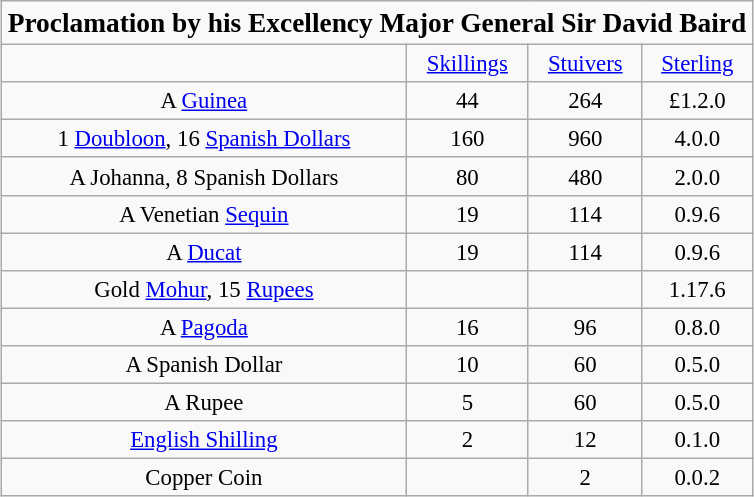<table border=1 cellpadding=2 style="margin-left:1em; margin-bottom: 1em; color: black; border-collapse: collapse; font-size: 95%;" class="wikitable">
<tr align="center" style="font-size:120%;">
<td colspan="4"><strong>Proclamation by his Excellency Major General Sir David Baird</strong></td>
</tr>
<tr align='center'>
<td></td>
<td><a href='#'>Skillings</a></td>
<td><a href='#'>Stuivers</a></td>
<td><a href='#'>Sterling</a></td>
</tr>
<tr align='center'>
<td>A <a href='#'>Guinea</a></td>
<td>44</td>
<td>264</td>
<td>£1.2.0</td>
</tr>
<tr align='center'>
<td>1 <a href='#'>Doubloon</a>, 16 <a href='#'>Spanish Dollars</a></td>
<td>160</td>
<td>960</td>
<td>4.0.0</td>
</tr>
<tr align='center'>
<td>A Johanna, 8 Spanish Dollars</td>
<td>80</td>
<td>480</td>
<td>2.0.0</td>
</tr>
<tr align='center'>
<td>A Venetian <a href='#'>Sequin</a></td>
<td>19</td>
<td>114</td>
<td>0.9.6</td>
</tr>
<tr align='center'>
<td>A <a href='#'>Ducat</a></td>
<td>19</td>
<td>114</td>
<td>0.9.6</td>
</tr>
<tr align='center'>
<td>Gold <a href='#'>Mohur</a>, 15 <a href='#'>Rupees</a></td>
<td></td>
<td></td>
<td>1.17.6</td>
</tr>
<tr align='center'>
<td>A <a href='#'>Pagoda</a></td>
<td>16</td>
<td>96</td>
<td>0.8.0</td>
</tr>
<tr align='center'>
<td>A Spanish Dollar</td>
<td>10</td>
<td>60</td>
<td>0.5.0</td>
</tr>
<tr align='center'>
<td>A Rupee</td>
<td>5</td>
<td>60</td>
<td>0.5.0</td>
</tr>
<tr align='center'>
<td><a href='#'>English Shilling</a></td>
<td>2</td>
<td>12</td>
<td>0.1.0</td>
</tr>
<tr align='center'>
<td>Copper Coin</td>
<td></td>
<td>2</td>
<td>0.0.2</td>
</tr>
</table>
